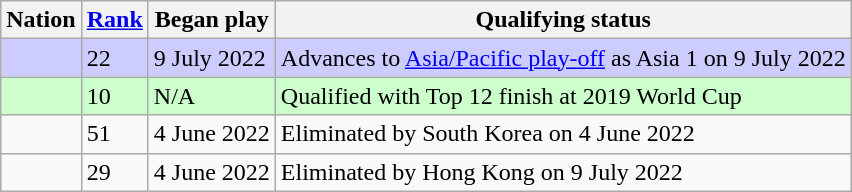<table class="wikitable sortable">
<tr>
<th>Nation</th>
<th data-sort-type="number"><a href='#'>Rank</a></th>
<th data-sort-type="date">Began play</th>
<th>Qualifying status</th>
</tr>
<tr bgcolor="#ccccff">
<td></td>
<td>22</td>
<td>9 July 2022</td>
<td>Advances to <a href='#'>Asia/Pacific play-off</a> as Asia 1 on 9 July 2022</td>
</tr>
<tr bgcolor="#ccffcc">
<td><strong></strong></td>
<td>10</td>
<td>N/A</td>
<td>Qualified with Top 12 finish at 2019 World Cup</td>
</tr>
<tr>
<td></td>
<td>51</td>
<td>4 June 2022</td>
<td>Eliminated by South Korea on 4 June 2022</td>
</tr>
<tr>
<td></td>
<td>29</td>
<td>4 June 2022</td>
<td>Eliminated by Hong Kong on 9 July 2022</td>
</tr>
</table>
